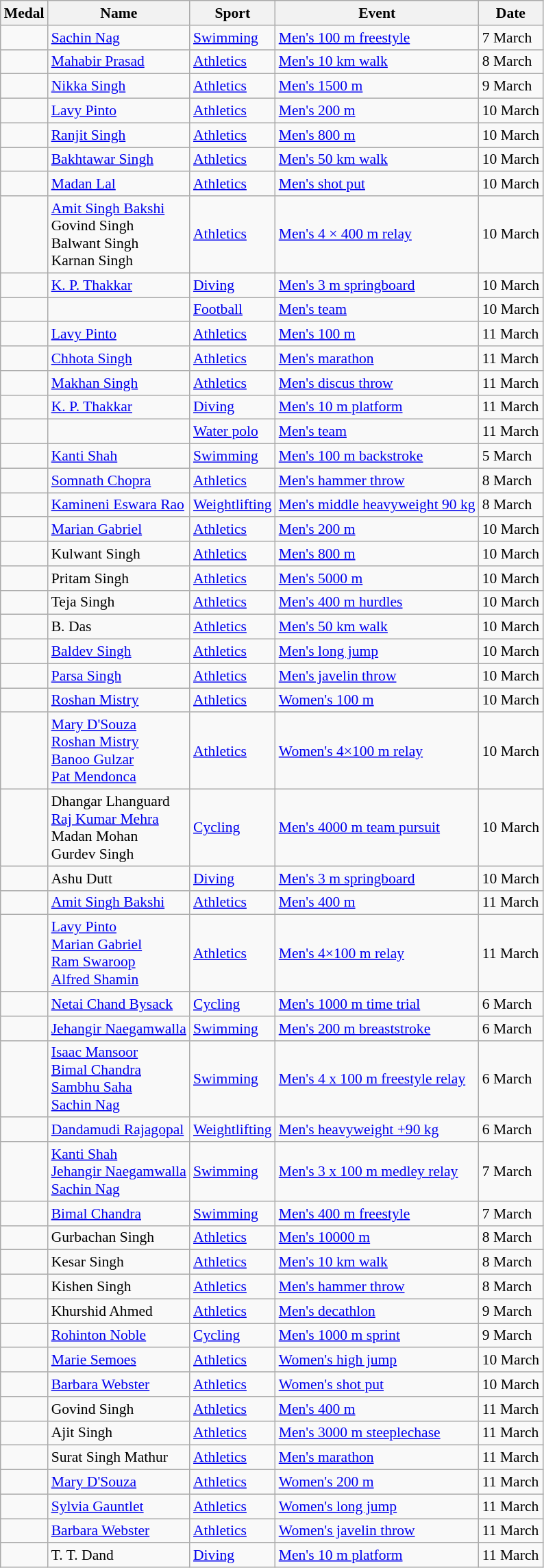<table class="wikitable sortable"  style="font-size:90%">
<tr>
<th>Medal</th>
<th>Name</th>
<th>Sport</th>
<th>Event</th>
<th>Date</th>
</tr>
<tr>
<td></td>
<td><a href='#'>Sachin Nag</a></td>
<td><a href='#'>Swimming</a></td>
<td><a href='#'>Men's 100 m freestyle</a></td>
<td>7 March</td>
</tr>
<tr>
<td></td>
<td><a href='#'>Mahabir Prasad</a></td>
<td><a href='#'>Athletics</a></td>
<td><a href='#'>Men's 10 km walk</a></td>
<td>8 March</td>
</tr>
<tr>
<td></td>
<td><a href='#'>Nikka Singh</a></td>
<td><a href='#'>Athletics</a></td>
<td><a href='#'>Men's 1500 m</a></td>
<td>9 March</td>
</tr>
<tr>
<td></td>
<td><a href='#'>Lavy Pinto</a></td>
<td><a href='#'>Athletics</a></td>
<td><a href='#'>Men's 200 m</a></td>
<td>10 March</td>
</tr>
<tr>
<td></td>
<td><a href='#'>Ranjit Singh</a></td>
<td><a href='#'>Athletics</a></td>
<td><a href='#'>Men's 800 m</a></td>
<td>10 March</td>
</tr>
<tr>
<td></td>
<td><a href='#'>Bakhtawar Singh</a></td>
<td><a href='#'>Athletics</a></td>
<td><a href='#'>Men's 50 km walk</a></td>
<td>10 March</td>
</tr>
<tr>
<td></td>
<td><a href='#'>Madan Lal</a></td>
<td><a href='#'>Athletics</a></td>
<td><a href='#'>Men's shot put</a></td>
<td>10 March</td>
</tr>
<tr>
<td></td>
<td><a href='#'>Amit Singh Bakshi</a><br> Govind Singh <br> Balwant Singh <br> Karnan Singh</td>
<td><a href='#'>Athletics</a></td>
<td><a href='#'>Men's 4 × 400 m relay</a></td>
<td>10 March</td>
</tr>
<tr>
<td></td>
<td><a href='#'>K. P. Thakkar</a></td>
<td><a href='#'>Diving</a></td>
<td><a href='#'>Men's 3 m springboard</a></td>
<td>10 March</td>
</tr>
<tr>
<td></td>
<td></td>
<td><a href='#'>Football</a></td>
<td><a href='#'>Men's team</a></td>
<td>10 March</td>
</tr>
<tr>
<td></td>
<td><a href='#'>Lavy Pinto</a></td>
<td><a href='#'>Athletics</a></td>
<td><a href='#'>Men's 100 m</a></td>
<td>11 March</td>
</tr>
<tr>
<td></td>
<td><a href='#'>Chhota Singh</a></td>
<td><a href='#'>Athletics</a></td>
<td><a href='#'>Men's marathon</a></td>
<td>11 March</td>
</tr>
<tr>
<td></td>
<td><a href='#'>Makhan Singh</a></td>
<td><a href='#'>Athletics</a></td>
<td><a href='#'>Men's discus throw</a></td>
<td>11 March</td>
</tr>
<tr>
<td></td>
<td><a href='#'>K. P. Thakkar</a></td>
<td><a href='#'>Diving</a></td>
<td><a href='#'>Men's 10 m platform</a></td>
<td>11 March</td>
</tr>
<tr>
<td></td>
<td></td>
<td><a href='#'>Water polo</a></td>
<td><a href='#'>Men's team</a></td>
<td>11 March</td>
</tr>
<tr>
<td></td>
<td><a href='#'>Kanti Shah</a></td>
<td><a href='#'>Swimming</a></td>
<td><a href='#'>Men's 100 m backstroke</a></td>
<td>5 March</td>
</tr>
<tr>
<td></td>
<td><a href='#'>Somnath Chopra</a></td>
<td><a href='#'>Athletics</a></td>
<td><a href='#'>Men's hammer throw</a></td>
<td>8 March</td>
</tr>
<tr>
<td></td>
<td><a href='#'>Kamineni Eswara Rao</a></td>
<td><a href='#'>Weightlifting</a></td>
<td><a href='#'>Men's middle heavyweight 90 kg</a></td>
<td>8 March</td>
</tr>
<tr>
<td></td>
<td><a href='#'>Marian Gabriel</a></td>
<td><a href='#'>Athletics</a></td>
<td><a href='#'>Men's 200 m</a></td>
<td>10 March</td>
</tr>
<tr>
<td></td>
<td>Kulwant Singh</td>
<td><a href='#'>Athletics</a></td>
<td><a href='#'>Men's 800 m</a></td>
<td>10 March</td>
</tr>
<tr>
<td></td>
<td>Pritam Singh</td>
<td><a href='#'>Athletics</a></td>
<td><a href='#'>Men's 5000 m</a></td>
<td>10 March</td>
</tr>
<tr>
<td></td>
<td>Teja Singh</td>
<td><a href='#'>Athletics</a></td>
<td><a href='#'>Men's 400 m hurdles</a></td>
<td>10 March</td>
</tr>
<tr>
<td></td>
<td>B. Das</td>
<td><a href='#'>Athletics</a></td>
<td><a href='#'>Men's 50 km walk</a></td>
<td>10 March</td>
</tr>
<tr>
<td></td>
<td><a href='#'>Baldev Singh</a></td>
<td><a href='#'>Athletics</a></td>
<td><a href='#'>Men's long jump</a></td>
<td>10 March</td>
</tr>
<tr>
<td></td>
<td><a href='#'>Parsa Singh</a></td>
<td><a href='#'>Athletics</a></td>
<td><a href='#'>Men's javelin throw</a></td>
<td>10 March</td>
</tr>
<tr>
<td></td>
<td><a href='#'>Roshan Mistry</a></td>
<td><a href='#'>Athletics</a></td>
<td><a href='#'>Women's 100 m</a></td>
<td>10 March</td>
</tr>
<tr>
<td></td>
<td><a href='#'>Mary D'Souza</a> <br> <a href='#'>Roshan Mistry</a> <br> <a href='#'>Banoo Gulzar</a> <br> <a href='#'>Pat Mendonca</a></td>
<td><a href='#'>Athletics</a></td>
<td><a href='#'>Women's 4×100 m relay</a></td>
<td>10 March</td>
</tr>
<tr>
<td></td>
<td>Dhangar Lhanguard <br> <a href='#'>Raj Kumar Mehra</a> <br> Madan Mohan <br> Gurdev Singh</td>
<td><a href='#'>Cycling</a></td>
<td><a href='#'>Men's 4000 m team pursuit</a></td>
<td>10 March</td>
</tr>
<tr>
<td></td>
<td>Ashu Dutt</td>
<td><a href='#'>Diving</a></td>
<td><a href='#'>Men's 3 m springboard</a></td>
<td>10 March</td>
</tr>
<tr>
<td></td>
<td><a href='#'>Amit Singh Bakshi</a></td>
<td><a href='#'>Athletics</a></td>
<td><a href='#'>Men's 400 m</a></td>
<td>11 March</td>
</tr>
<tr>
<td></td>
<td><a href='#'>Lavy Pinto</a> <br> <a href='#'>Marian Gabriel</a> <br> <a href='#'>Ram Swaroop</a> <br> <a href='#'>Alfred Shamin</a></td>
<td><a href='#'>Athletics</a></td>
<td><a href='#'>Men's 4×100 m relay</a></td>
<td>11 March</td>
</tr>
<tr>
<td></td>
<td><a href='#'>Netai Chand Bysack</a></td>
<td><a href='#'>Cycling</a></td>
<td><a href='#'>Men's 1000 m time trial</a></td>
<td>6 March</td>
</tr>
<tr>
<td></td>
<td><a href='#'>Jehangir Naegamwalla</a></td>
<td><a href='#'>Swimming</a></td>
<td><a href='#'>Men's 200 m breaststroke</a></td>
<td>6 March</td>
</tr>
<tr>
<td></td>
<td><a href='#'>Isaac Mansoor</a><br> <a href='#'>Bimal Chandra</a> <br> <a href='#'>Sambhu Saha</a> <br> <a href='#'>Sachin Nag</a></td>
<td><a href='#'>Swimming</a></td>
<td><a href='#'>Men's 4 x 100 m freestyle relay</a></td>
<td>6 March</td>
</tr>
<tr>
<td></td>
<td><a href='#'>Dandamudi Rajagopal</a></td>
<td><a href='#'>Weightlifting</a></td>
<td><a href='#'>Men's heavyweight +90 kg</a></td>
<td>6 March</td>
</tr>
<tr>
<td></td>
<td><a href='#'>Kanti Shah</a><br> <a href='#'>Jehangir Naegamwalla</a> <br> <a href='#'>Sachin Nag</a></td>
<td><a href='#'>Swimming</a></td>
<td><a href='#'>Men's 3 x 100 m medley relay</a></td>
<td>7 March</td>
</tr>
<tr>
<td></td>
<td><a href='#'>Bimal Chandra</a></td>
<td><a href='#'>Swimming</a></td>
<td><a href='#'>Men's 400 m freestyle</a></td>
<td>7 March</td>
</tr>
<tr>
<td></td>
<td>Gurbachan Singh</td>
<td><a href='#'>Athletics</a></td>
<td><a href='#'>Men's 10000 m</a></td>
<td>8 March</td>
</tr>
<tr>
<td></td>
<td>Kesar Singh</td>
<td><a href='#'>Athletics</a></td>
<td><a href='#'>Men's 10 km walk</a></td>
<td>8 March</td>
</tr>
<tr>
<td></td>
<td>Kishen Singh</td>
<td><a href='#'>Athletics</a></td>
<td><a href='#'>Men's hammer throw</a></td>
<td>8 March</td>
</tr>
<tr>
<td></td>
<td>Khurshid Ahmed</td>
<td><a href='#'>Athletics</a></td>
<td><a href='#'>Men's decathlon</a></td>
<td>9 March</td>
</tr>
<tr>
<td></td>
<td><a href='#'>Rohinton Noble</a></td>
<td><a href='#'>Cycling</a></td>
<td><a href='#'>Men's 1000 m sprint</a></td>
<td>9 March</td>
</tr>
<tr>
<td></td>
<td><a href='#'>Marie Semoes</a></td>
<td><a href='#'>Athletics</a></td>
<td><a href='#'>Women's high jump</a></td>
<td>10 March</td>
</tr>
<tr>
<td></td>
<td><a href='#'>Barbara Webster</a></td>
<td><a href='#'>Athletics</a></td>
<td><a href='#'>Women's shot put</a></td>
<td>10 March</td>
</tr>
<tr>
<td></td>
<td>Govind Singh</td>
<td><a href='#'>Athletics</a></td>
<td><a href='#'>Men's 400 m</a></td>
<td>11 March</td>
</tr>
<tr>
<td></td>
<td>Ajit Singh</td>
<td><a href='#'>Athletics</a></td>
<td><a href='#'>Men's 3000 m steeplechase</a></td>
<td>11 March</td>
</tr>
<tr>
<td></td>
<td>Surat Singh Mathur</td>
<td><a href='#'>Athletics</a></td>
<td><a href='#'>Men's marathon</a></td>
<td>11 March</td>
</tr>
<tr>
<td></td>
<td><a href='#'>Mary D'Souza</a></td>
<td><a href='#'>Athletics</a></td>
<td><a href='#'>Women's 200 m</a></td>
<td>11 March</td>
</tr>
<tr>
<td></td>
<td><a href='#'>Sylvia Gauntlet</a></td>
<td><a href='#'>Athletics</a></td>
<td><a href='#'>Women's long jump</a></td>
<td>11 March</td>
</tr>
<tr>
<td></td>
<td><a href='#'>Barbara Webster</a></td>
<td><a href='#'>Athletics</a></td>
<td><a href='#'>Women's javelin throw</a></td>
<td>11 March</td>
</tr>
<tr>
<td></td>
<td>T. T. Dand</td>
<td><a href='#'>Diving</a></td>
<td><a href='#'>Men's 10 m platform</a></td>
<td>11 March</td>
</tr>
</table>
